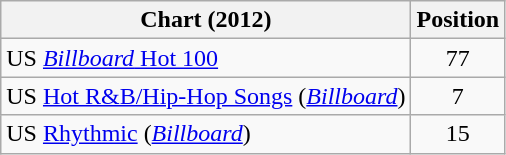<table class="wikitable sortable">
<tr>
<th scope="col">Chart (2012)</th>
<th scope="col">Position</th>
</tr>
<tr>
<td>US <a href='#'><em>Billboard</em> Hot 100</a></td>
<td style="text-align:center;">77</td>
</tr>
<tr>
<td>US <a href='#'>Hot R&B/Hip-Hop Songs</a> (<em><a href='#'>Billboard</a></em>)</td>
<td style="text-align:center;">7</td>
</tr>
<tr>
<td>US <a href='#'>Rhythmic</a> (<em><a href='#'>Billboard</a></em>)</td>
<td style="text-align:center;">15</td>
</tr>
</table>
